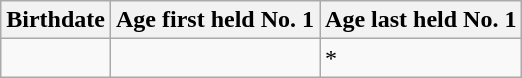<table class="wikitable sortable plainrowheaders">
<tr>
<th scope="col">Birthdate</th>
<th scope="col">Age first held No. 1</th>
<th scope="col">Age last held No. 1</th>
</tr>
<tr>
<td></td>
<td></td>
<td>*</td>
</tr>
</table>
